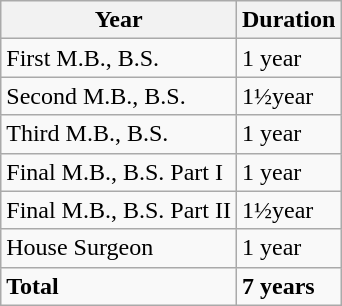<table class="wikitable">
<tr>
<th>Year</th>
<th>Duration</th>
</tr>
<tr>
<td>First M.B., B.S.</td>
<td>1 year</td>
</tr>
<tr>
<td>Second M.B., B.S.</td>
<td>1½year</td>
</tr>
<tr>
<td>Third M.B., B.S.</td>
<td>1 year</td>
</tr>
<tr>
<td>Final M.B., B.S. Part I</td>
<td>1 year</td>
</tr>
<tr>
<td>Final M.B., B.S. Part II</td>
<td>1½year</td>
</tr>
<tr>
<td>House Surgeon</td>
<td>1 year</td>
</tr>
<tr>
<td><strong>Total</strong></td>
<td><strong>7 years</strong></td>
</tr>
</table>
